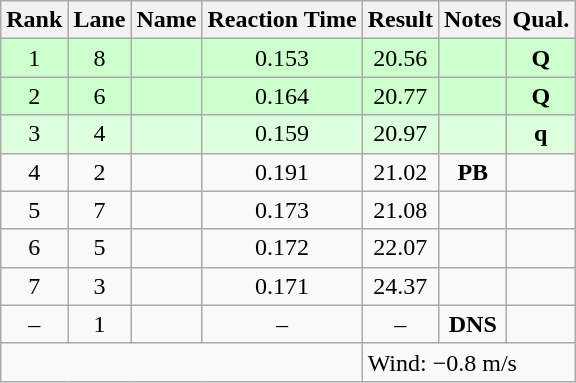<table class="wikitable" style="text-align:center">
<tr>
<th>Rank</th>
<th>Lane</th>
<th>Name</th>
<th>Reaction Time</th>
<th>Result</th>
<th>Notes</th>
<th>Qual.</th>
</tr>
<tr bgcolor=ccffcc>
<td>1</td>
<td>8</td>
<td align="left"></td>
<td>0.153</td>
<td>20.56</td>
<td></td>
<td><strong>Q</strong></td>
</tr>
<tr bgcolor=ccffcc>
<td>2</td>
<td>6</td>
<td align="left"></td>
<td>0.164</td>
<td>20.77</td>
<td></td>
<td><strong>Q</strong></td>
</tr>
<tr bgcolor=ddffdd>
<td>3</td>
<td>4</td>
<td align="left"></td>
<td>0.159</td>
<td>20.97</td>
<td></td>
<td><strong>q</strong></td>
</tr>
<tr>
<td>4</td>
<td>2</td>
<td align="left"></td>
<td>0.191</td>
<td>21.02</td>
<td><strong>PB</strong></td>
<td></td>
</tr>
<tr>
<td>5</td>
<td>7</td>
<td align="left"></td>
<td>0.173</td>
<td>21.08</td>
<td></td>
<td></td>
</tr>
<tr>
<td>6</td>
<td>5</td>
<td align="left"></td>
<td>0.172</td>
<td>22.07</td>
<td></td>
<td></td>
</tr>
<tr>
<td>7</td>
<td>3</td>
<td align="left"></td>
<td>0.171</td>
<td>24.37</td>
<td></td>
<td></td>
</tr>
<tr>
<td>–</td>
<td>1</td>
<td align="left"></td>
<td>–</td>
<td>–</td>
<td><strong>DNS</strong></td>
<td></td>
</tr>
<tr class="sortbottom">
<td colspan=4></td>
<td colspan="3" style="text-align:left;">Wind: −0.8 m/s</td>
</tr>
</table>
